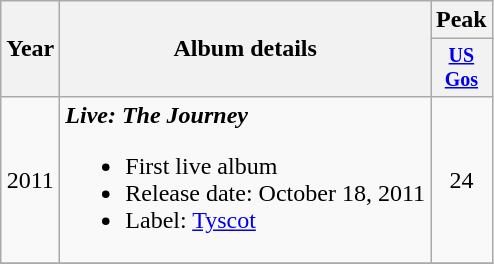<table class="wikitable" style="text-align:center;">
<tr>
<th rowspan="2">Year</th>
<th rowspan="2">Album details</th>
<th colspan="1">Peak</th>
</tr>
<tr style="font-size:smaller;">
<th width="30"><a href='#'>US Gos</a><br></th>
</tr>
<tr>
<td>2011</td>
<td align="left"><strong><em>Live: The Journey</em></strong><br><ul><li>First live album</li><li>Release date: October 18, 2011</li><li>Label: <a href='#'>Tyscot</a></li></ul></td>
<td>24</td>
</tr>
<tr>
</tr>
</table>
